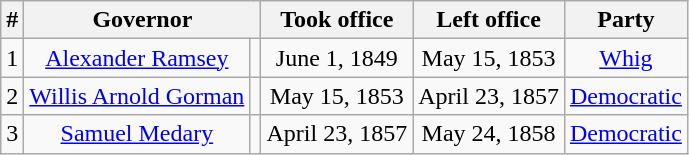<table class=wikitable style="text-align:center">
<tr>
<th>#</th>
<th colspan=2>Governor</th>
<th>Took office</th>
<th>Left office</th>
<th>Party</th>
</tr>
<tr>
<td>1</td>
<td><a href='#'>Alexander Ramsey</a></td>
<td></td>
<td>June 1, 1849</td>
<td>May 15, 1853</td>
<td><a href='#'>Whig</a></td>
</tr>
<tr>
<td>2</td>
<td><a href='#'>Willis Arnold Gorman</a></td>
<td></td>
<td>May 15, 1853</td>
<td>April 23, 1857</td>
<td><a href='#'>Democratic</a></td>
</tr>
<tr>
<td>3</td>
<td><a href='#'>Samuel Medary</a></td>
<td></td>
<td>April 23, 1857</td>
<td>May 24, 1858</td>
<td><a href='#'>Democratic</a></td>
</tr>
</table>
